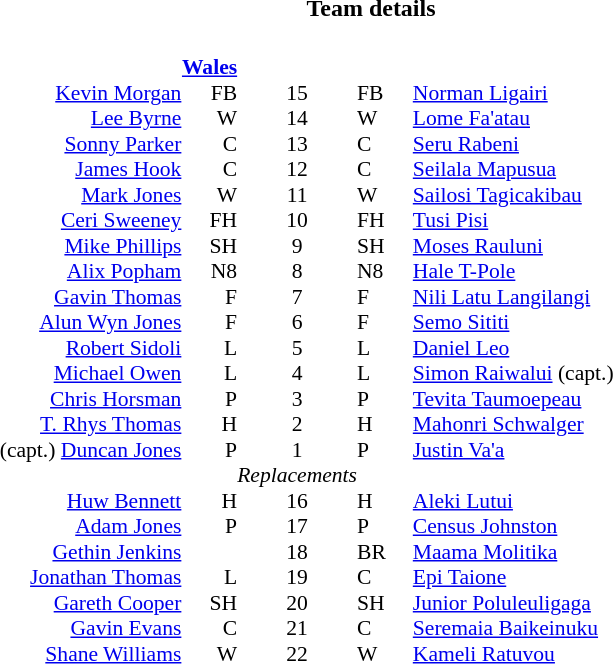<table border="0" width="100%" class="collapsible collapsed">
<tr>
<th>Team details</th>
</tr>
<tr>
<td><br><table width="100%" style="font-size: 90%; " cellspacing="0" cellpadding="0" align=center>
<tr>
<td width=41%; text-align=right></td>
<td width=3%; text-align:right></td>
<td width=4%; text-align:center></td>
<td width=3%; text-align:left></td>
<td width=49%; text-align:left></td>
</tr>
<tr>
<td colspan=2 align=right><strong><a href='#'>Wales</a></strong></td>
<td></td>
<td colspan=2></td>
</tr>
<tr>
<td align=right><a href='#'>Kevin Morgan</a></td>
<td align=right>FB</td>
<td align=center>15</td>
<td>FB</td>
<td><a href='#'>Norman Ligairi</a></td>
</tr>
<tr>
<td align=right><a href='#'>Lee Byrne</a></td>
<td align=right>W</td>
<td align=center>14</td>
<td>W</td>
<td><a href='#'>Lome Fa'atau</a></td>
</tr>
<tr>
<td align=right><a href='#'>Sonny Parker</a></td>
<td align=right>C</td>
<td align=center>13</td>
<td>C</td>
<td><a href='#'>Seru Rabeni</a></td>
</tr>
<tr>
<td align=right><a href='#'>James Hook</a></td>
<td align=right>C</td>
<td align=center>12</td>
<td>C</td>
<td><a href='#'>Seilala Mapusua</a></td>
</tr>
<tr>
<td align=right><a href='#'>Mark Jones</a></td>
<td align=right>W</td>
<td align=center>11</td>
<td>W</td>
<td><a href='#'>Sailosi Tagicakibau</a></td>
</tr>
<tr>
<td align=right><a href='#'>Ceri Sweeney</a></td>
<td align=right>FH</td>
<td align=center>10</td>
<td>FH</td>
<td><a href='#'>Tusi Pisi</a> </td>
</tr>
<tr>
<td align=right><a href='#'>Mike Phillips</a></td>
<td align=right>SH</td>
<td align=center>9</td>
<td>SH</td>
<td><a href='#'>Moses Rauluni</a></td>
</tr>
<tr>
<td align=right><a href='#'>Alix Popham</a></td>
<td align=right>N8</td>
<td align=center>8</td>
<td>N8</td>
<td><a href='#'>Hale T-Pole</a></td>
</tr>
<tr>
<td align=right><a href='#'>Gavin Thomas</a></td>
<td align=right>F</td>
<td align=center>7</td>
<td>F</td>
<td><a href='#'>Nili Latu Langilangi</a></td>
</tr>
<tr>
<td align=right><a href='#'>Alun Wyn Jones</a></td>
<td align=right>F</td>
<td align=center>6</td>
<td>F</td>
<td><a href='#'>Semo Sititi</a></td>
</tr>
<tr>
<td align=right><a href='#'>Robert Sidoli</a></td>
<td align=right>L</td>
<td align=center>5</td>
<td>L</td>
<td><a href='#'>Daniel Leo</a></td>
</tr>
<tr>
<td align=right><a href='#'>Michael Owen</a></td>
<td align=right>L</td>
<td align=center>4</td>
<td>L</td>
<td><a href='#'>Simon Raiwalui</a> (capt.)</td>
</tr>
<tr>
<td align=right><a href='#'>Chris Horsman</a></td>
<td align=right>P</td>
<td align=center>3</td>
<td>P</td>
<td><a href='#'>Tevita Taumoepeau</a></td>
</tr>
<tr>
<td align=right><a href='#'>T. Rhys Thomas</a></td>
<td align=right>H</td>
<td align=center>2</td>
<td>H</td>
<td><a href='#'>Mahonri Schwalger</a></td>
</tr>
<tr>
<td align=right>(capt.) <a href='#'>Duncan Jones</a></td>
<td align=right>P</td>
<td align=center>1</td>
<td>P</td>
<td><a href='#'>Justin Va'a</a></td>
</tr>
<tr>
<td></td>
<td></td>
<td align=center><em>Replacements</em></td>
<td></td>
<td></td>
</tr>
<tr>
<td align=right> <a href='#'>Huw Bennett</a></td>
<td align=right>H</td>
<td align=center>16</td>
<td>H</td>
<td><a href='#'>Aleki Lutui</a> </td>
</tr>
<tr>
<td align=right> <a href='#'>Adam Jones</a></td>
<td align=right>P</td>
<td align=center>17</td>
<td>P</td>
<td><a href='#'>Census Johnston</a> </td>
</tr>
<tr>
<td align=right><a href='#'>Gethin Jenkins</a></td>
<td align=right></td>
<td align=center>18</td>
<td>BR</td>
<td><a href='#'>Maama Molitika</a> </td>
</tr>
<tr>
<td align=right> <a href='#'>Jonathan Thomas</a></td>
<td align=right>L</td>
<td align=center>19</td>
<td>C</td>
<td><a href='#'>Epi Taione</a> </td>
</tr>
<tr>
<td align=right> <a href='#'>Gareth Cooper</a></td>
<td align=right>SH</td>
<td align=center>20</td>
<td>SH</td>
<td><a href='#'>Junior Poluleuligaga</a> </td>
</tr>
<tr>
<td align=right> <a href='#'>Gavin Evans</a></td>
<td align=right>C</td>
<td align=center>21</td>
<td>C</td>
<td><a href='#'>Seremaia Baikeinuku</a> </td>
</tr>
<tr>
<td align=right> <a href='#'>Shane Williams</a></td>
<td align=right>W</td>
<td align=center>22</td>
<td>W</td>
<td><a href='#'>Kameli Ratuvou</a> </td>
</tr>
</table>
</td>
</tr>
</table>
